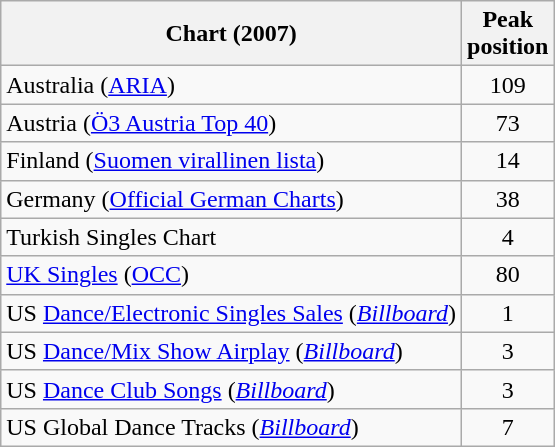<table class="wikitable sortable">
<tr>
<th>Chart (2007)</th>
<th>Peak<br>position</th>
</tr>
<tr>
<td>Australia (<a href='#'>ARIA</a>)</td>
<td style="text-align:center;">109</td>
</tr>
<tr>
<td>Austria (<a href='#'>Ö3 Austria Top 40</a>)</td>
<td style="text-align:center;">73</td>
</tr>
<tr>
<td>Finland (<a href='#'>Suomen virallinen lista</a>)</td>
<td style="text-align:center;">14</td>
</tr>
<tr>
<td>Germany (<a href='#'>Official German Charts</a>)</td>
<td style="text-align:center;">38</td>
</tr>
<tr>
<td>Turkish Singles Chart</td>
<td style="text-align:center;">4</td>
</tr>
<tr>
<td><a href='#'>UK Singles</a> (<a href='#'>OCC</a>)</td>
<td style="text-align:center;">80</td>
</tr>
<tr>
<td>US <a href='#'>Dance/Electronic Singles Sales</a> (<em><a href='#'>Billboard</a></em>)</td>
<td style="text-align:center;">1</td>
</tr>
<tr>
<td>US <a href='#'>Dance/Mix Show Airplay</a> (<em><a href='#'>Billboard</a></em>)</td>
<td style="text-align:center;">3</td>
</tr>
<tr>
<td>US <a href='#'>Dance Club Songs</a> (<em><a href='#'>Billboard</a></em>)</td>
<td style="text-align:center;">3</td>
</tr>
<tr>
<td>US Global Dance Tracks (<em><a href='#'>Billboard</a></em>)</td>
<td style="text-align:center;">7</td>
</tr>
</table>
